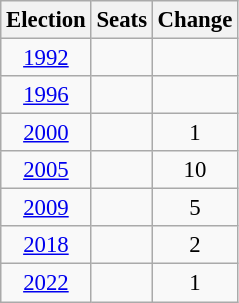<table class="wikitable" style="font-size:95%;text-align:center;">
<tr>
<th>Election</th>
<th>Seats</th>
<th>Change</th>
</tr>
<tr>
<td><a href='#'>1992</a></td>
<td></td>
<td></td>
</tr>
<tr>
<td><a href='#'>1996</a></td>
<td></td>
<td></td>
</tr>
<tr>
<td><a href='#'>2000</a></td>
<td></td>
<td> 1</td>
</tr>
<tr>
<td><a href='#'>2005</a></td>
<td></td>
<td> 10</td>
</tr>
<tr>
<td><a href='#'>2009</a></td>
<td></td>
<td> 5</td>
</tr>
<tr>
<td><a href='#'>2018</a></td>
<td></td>
<td> 2</td>
</tr>
<tr>
<td><a href='#'>2022</a></td>
<td></td>
<td> 1</td>
</tr>
</table>
